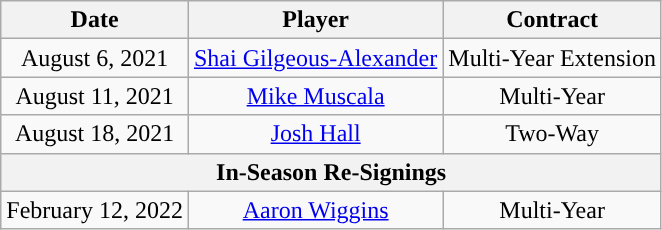<table class="wikitable" style="text-align: center">
<tr>
<th>Date</th>
<th>Player</th>
<th>Contract</th>
</tr>
<tr style="text-align: center">
<td>August 6, 2021</td>
<td><a href='#'>Shai Gilgeous-Alexander</a></td>
<td>Multi-Year Extension</td>
</tr>
<tr style="text-align: center">
<td>August 11, 2021</td>
<td><a href='#'>Mike Muscala</a></td>
<td>Multi-Year</td>
</tr>
<tr style="text-align: center">
<td>August 18, 2021</td>
<td><a href='#'>Josh Hall</a></td>
<td>Two-Way</td>
</tr>
<tr>
<th scope="row" colspan="6" style="text-align:center;”">In-Season Re-Signings</th>
</tr>
<tr style="text-align: center">
<td>February 12, 2022</td>
<td><a href='#'>Aaron Wiggins</a></td>
<td>Multi-Year</td>
</tr>
</table>
